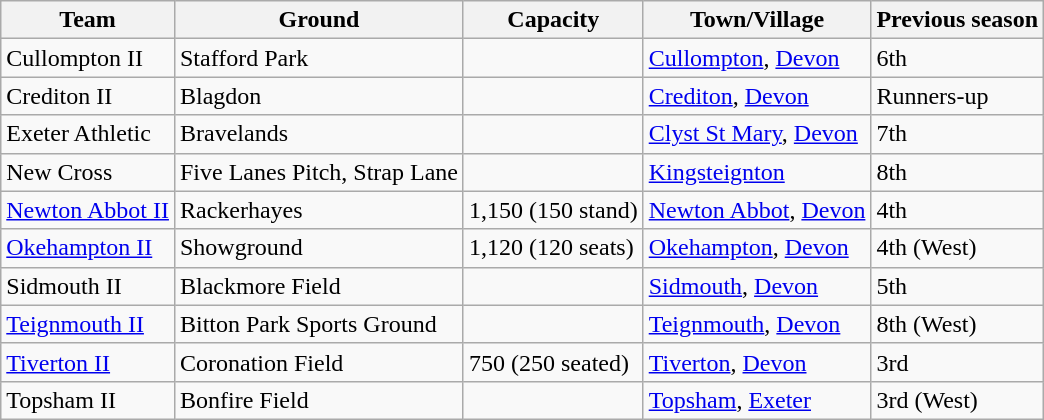<table class="wikitable sortable">
<tr>
<th>Team</th>
<th>Ground</th>
<th>Capacity</th>
<th>Town/Village</th>
<th>Previous season</th>
</tr>
<tr>
<td>Cullompton II</td>
<td>Stafford Park</td>
<td></td>
<td><a href='#'>Cullompton</a>, <a href='#'>Devon</a></td>
<td>6th</td>
</tr>
<tr>
<td>Crediton II</td>
<td>Blagdon</td>
<td></td>
<td><a href='#'>Crediton</a>, <a href='#'>Devon</a></td>
<td>Runners-up</td>
</tr>
<tr>
<td>Exeter Athletic</td>
<td>Bravelands</td>
<td></td>
<td><a href='#'>Clyst St Mary</a>, <a href='#'>Devon</a></td>
<td>7th</td>
</tr>
<tr>
<td>New Cross</td>
<td>Five Lanes Pitch, Strap Lane</td>
<td></td>
<td><a href='#'>Kingsteignton</a></td>
<td>8th</td>
</tr>
<tr>
<td><a href='#'>Newton Abbot II</a></td>
<td>Rackerhayes</td>
<td>1,150 (150 stand)</td>
<td><a href='#'>Newton Abbot</a>, <a href='#'>Devon</a></td>
<td>4th</td>
</tr>
<tr>
<td><a href='#'>Okehampton II</a></td>
<td>Showground</td>
<td>1,120 (120 seats)</td>
<td><a href='#'>Okehampton</a>, <a href='#'>Devon</a></td>
<td>4th (West)</td>
</tr>
<tr>
<td>Sidmouth II</td>
<td>Blackmore Field</td>
<td></td>
<td><a href='#'>Sidmouth</a>, <a href='#'>Devon</a></td>
<td>5th</td>
</tr>
<tr>
<td><a href='#'>Teignmouth II</a></td>
<td>Bitton Park Sports Ground</td>
<td></td>
<td><a href='#'>Teignmouth</a>, <a href='#'>Devon</a></td>
<td>8th (West)</td>
</tr>
<tr>
<td><a href='#'>Tiverton II</a></td>
<td>Coronation Field</td>
<td>750 (250 seated)</td>
<td><a href='#'>Tiverton</a>, <a href='#'>Devon</a></td>
<td>3rd</td>
</tr>
<tr>
<td>Topsham II</td>
<td>Bonfire Field</td>
<td></td>
<td><a href='#'>Topsham</a>, <a href='#'>Exeter</a></td>
<td>3rd (West)</td>
</tr>
</table>
